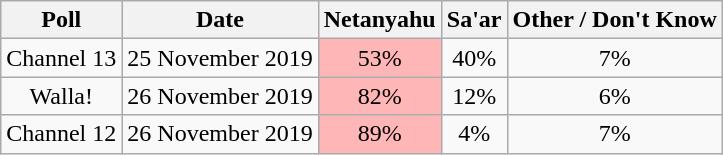<table class="wikitable" style="text-align:center">
<tr>
<th>Poll</th>
<th>Date</th>
<th>Netanyahu</th>
<th>Sa'ar</th>
<th>Other / Don't Know</th>
</tr>
<tr>
<td>Channel 13</td>
<td>25 November 2019</td>
<td style="background:#ffb6b6;">53%</td>
<td>40%</td>
<td>7%</td>
</tr>
<tr>
<td>Walla!</td>
<td>26 November 2019</td>
<td style="background:#ffb6b6;">82%</td>
<td>12%</td>
<td>6%</td>
</tr>
<tr>
<td>Channel 12</td>
<td>26 November 2019</td>
<td style="background:#ffb6b6;">89%</td>
<td>4%</td>
<td>7%</td>
</tr>
</table>
